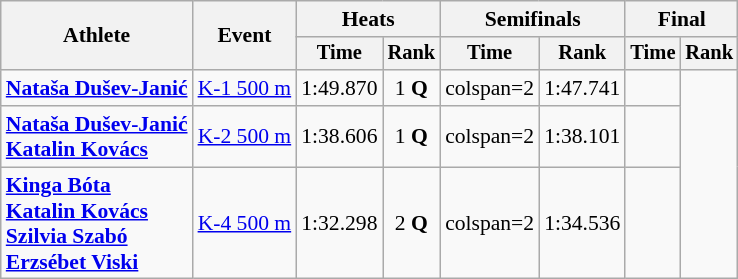<table class="wikitable" style="font-size:90%">
<tr>
<th rowspan=2>Athlete</th>
<th rowspan=2>Event</th>
<th colspan=2>Heats</th>
<th colspan=2>Semifinals</th>
<th colspan=2>Final</th>
</tr>
<tr style="font-size:95%">
<th>Time</th>
<th>Rank</th>
<th>Time</th>
<th>Rank</th>
<th>Time</th>
<th>Rank</th>
</tr>
<tr align=center>
<td align=left><strong><a href='#'>Nataša Dušev-Janić</a></strong></td>
<td align=left><a href='#'>K-1 500 m</a></td>
<td>1:49.870</td>
<td>1 <strong>Q</strong></td>
<td>colspan=2 </td>
<td>1:47.741</td>
<td></td>
</tr>
<tr align=center>
<td align=left><strong><a href='#'>Nataša Dušev-Janić</a><br><a href='#'>Katalin Kovács</a></strong></td>
<td align=left><a href='#'>K-2 500 m</a></td>
<td>1:38.606</td>
<td>1 <strong>Q</strong></td>
<td>colspan=2 </td>
<td>1:38.101</td>
<td></td>
</tr>
<tr align=center>
<td align=left><strong><a href='#'>Kinga Bóta</a><br><a href='#'>Katalin Kovács</a><br><a href='#'>Szilvia Szabó</a><br><a href='#'>Erzsébet Viski</a></strong></td>
<td align=left><a href='#'>K-4 500 m</a></td>
<td>1:32.298</td>
<td>2 <strong>Q</strong></td>
<td>colspan=2 </td>
<td>1:34.536</td>
<td></td>
</tr>
</table>
